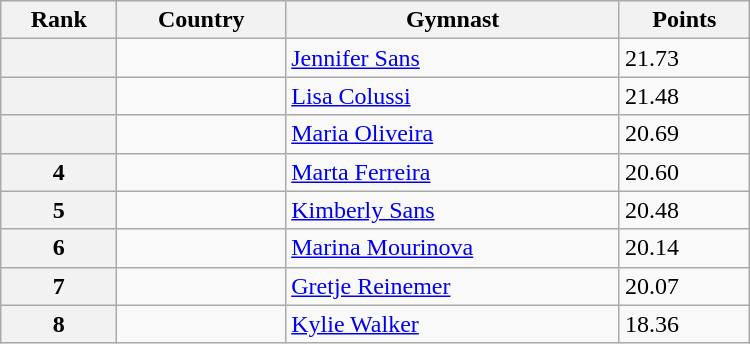<table class="wikitable" width=500>
<tr bgcolor="#efefef">
<th>Rank</th>
<th>Country</th>
<th>Gymnast</th>
<th>Points</th>
</tr>
<tr>
<th></th>
<td></td>
<td><a href='#'>Jennifer Sans</a></td>
<td>21.73</td>
</tr>
<tr>
<th></th>
<td></td>
<td><a href='#'>Lisa Colussi</a></td>
<td>21.48</td>
</tr>
<tr>
<th></th>
<td></td>
<td><a href='#'>Maria Oliveira</a></td>
<td>20.69</td>
</tr>
<tr>
<th>4</th>
<td></td>
<td><a href='#'>Marta Ferreira</a></td>
<td>20.60</td>
</tr>
<tr>
<th>5</th>
<td></td>
<td><a href='#'>Kimberly Sans</a></td>
<td>20.48</td>
</tr>
<tr>
<th>6</th>
<td></td>
<td><a href='#'>Marina Mourinova</a></td>
<td>20.14</td>
</tr>
<tr>
<th>7</th>
<td></td>
<td><a href='#'>Gretje Reinemer</a></td>
<td>20.07</td>
</tr>
<tr>
<th>8</th>
<td></td>
<td><a href='#'>Kylie Walker</a></td>
<td>18.36</td>
</tr>
</table>
